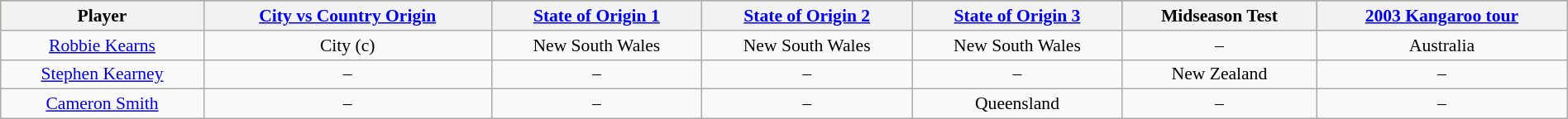<table class="wikitable"  style="width:100%; font-size:90%; text-align:center">
<tr style="background:#bdb76b;">
<th>Player</th>
<th><a href='#'>City vs Country Origin</a></th>
<th><a href='#'>State of Origin 1</a></th>
<th><a href='#'>State of Origin 2</a></th>
<th><a href='#'>State of Origin 3</a></th>
<th>Midseason Test</th>
<th><a href='#'>2003 Kangaroo tour</a></th>
</tr>
<tr style="text-align:center">
<td><a href='#'>Robbie Kearns</a></td>
<td>City (c)</td>
<td>New South Wales</td>
<td>New South Wales</td>
<td>New South Wales</td>
<td>–</td>
<td>Australia</td>
</tr>
<tr>
<td><a href='#'>Stephen Kearney</a></td>
<td>–</td>
<td>–</td>
<td>–</td>
<td>–</td>
<td>New Zealand</td>
<td>–</td>
</tr>
<tr>
<td><a href='#'>Cameron Smith</a></td>
<td>–</td>
<td>–</td>
<td>–</td>
<td>Queensland</td>
<td>–</td>
<td>–</td>
</tr>
</table>
